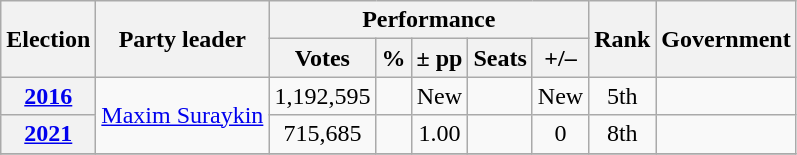<table class=wikitable style=text-align:center>
<tr>
<th rowspan="2"><strong>Election</strong></th>
<th rowspan="2">Party leader</th>
<th colspan="5" scope="col">Performance</th>
<th rowspan="2">Rank</th>
<th rowspan="2">Government</th>
</tr>
<tr>
<th><strong>Votes</strong></th>
<th><strong>%</strong></th>
<th><strong>± pp</strong></th>
<th><strong>Seats</strong></th>
<th><strong>+/–</strong></th>
</tr>
<tr>
<th><a href='#'>2016</a></th>
<td rowspan=2><a href='#'>Maxim Suraykin</a></td>
<td>1,192,595</td>
<td></td>
<td>New</td>
<td></td>
<td>New</td>
<td>5th</td>
<td></td>
</tr>
<tr>
<th><a href='#'>2021</a></th>
<td>715,685</td>
<td></td>
<td> 1.00</td>
<td></td>
<td> 0</td>
<td> 8th</td>
<td></td>
</tr>
<tr>
</tr>
</table>
